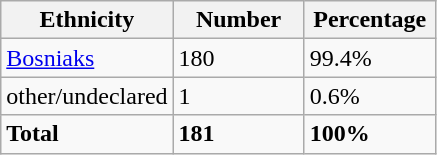<table class="wikitable">
<tr>
<th width="100px">Ethnicity</th>
<th width="80px">Number</th>
<th width="80px">Percentage</th>
</tr>
<tr>
<td><a href='#'>Bosniaks</a></td>
<td>180</td>
<td>99.4%</td>
</tr>
<tr>
<td>other/undeclared</td>
<td>1</td>
<td>0.6%</td>
</tr>
<tr>
<td><strong>Total</strong></td>
<td><strong>181</strong></td>
<td><strong>100%</strong></td>
</tr>
</table>
